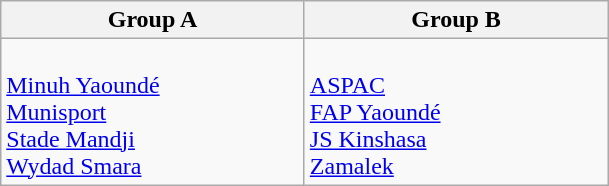<table class="wikitable">
<tr>
<th width=195px>Group A</th>
<th width=195px>Group B</th>
</tr>
<tr>
<td valign=top><br> <a href='#'>Minuh Yaoundé</a><br>
 <a href='#'>Munisport</a><br>
 <a href='#'>Stade Mandji</a><br>
 <a href='#'>Wydad Smara</a></td>
<td valign=top><br> <a href='#'>ASPAC</a><br>
 <a href='#'>FAP Yaoundé</a><br>
 <a href='#'>JS Kinshasa</a><br>
 <a href='#'>Zamalek</a></td>
</tr>
</table>
